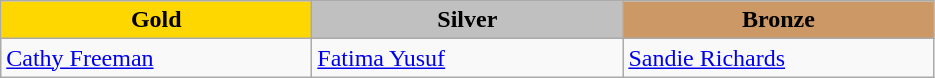<table class="wikitable" style="text-align:left">
<tr align="center">
<td width=200 bgcolor=gold><strong>Gold</strong></td>
<td width=200 bgcolor=silver><strong>Silver</strong></td>
<td width=200 bgcolor=CC9966><strong>Bronze</strong></td>
</tr>
<tr>
<td><a href='#'>Cathy Freeman</a><br><em></em></td>
<td><a href='#'>Fatima Yusuf</a><br><em></em></td>
<td><a href='#'>Sandie Richards</a><br><em></em></td>
</tr>
</table>
